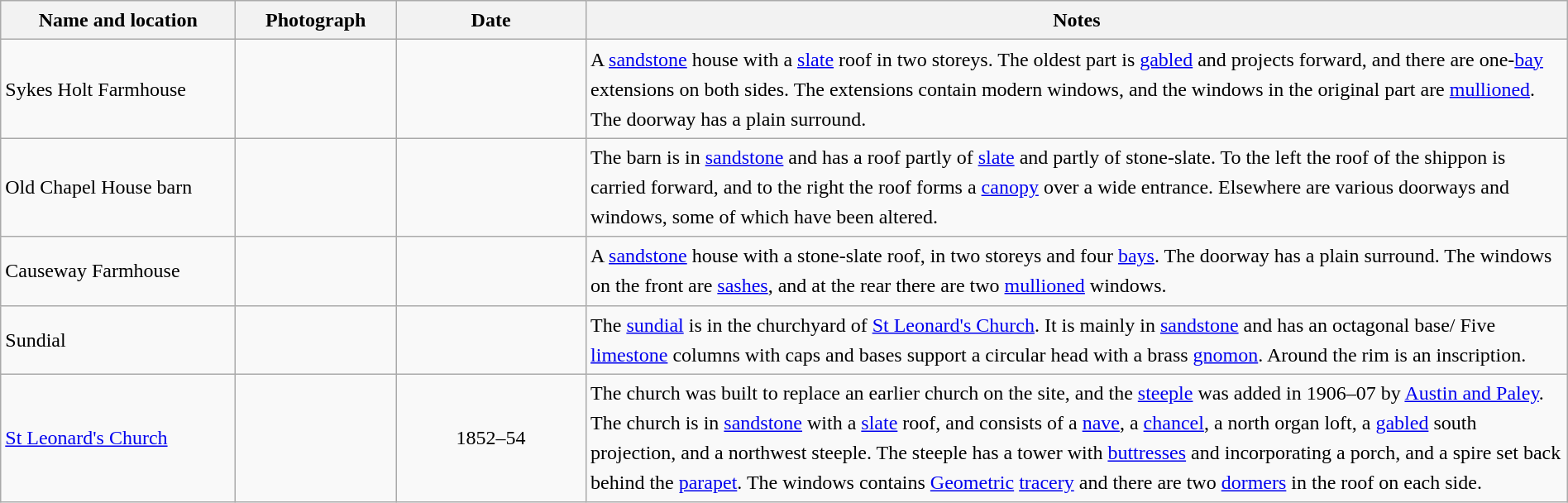<table class="wikitable sortable plainrowheaders" style="width:100%;border:0px;text-align:left;line-height:150%;">
<tr>
<th scope="col"  style="width:150px">Name and location</th>
<th scope="col"  style="width:100px" class="unsortable">Photograph</th>
<th scope="col"  style="width:120px">Date</th>
<th scope="col"  style="width:650px" class="unsortable">Notes</th>
</tr>
<tr>
<td>Sykes Holt Farmhouse<br><small></small></td>
<td></td>
<td align="center"></td>
<td>A <a href='#'>sandstone</a> house with a <a href='#'>slate</a> roof in two storeys.  The oldest part is <a href='#'>gabled</a> and projects forward, and there are one-<a href='#'>bay</a> extensions on both sides.  The extensions contain modern windows, and the windows in the original part are <a href='#'>mullioned</a>.  The doorway has a plain surround.</td>
</tr>
<tr>
<td>Old Chapel House barn<br><small></small></td>
<td></td>
<td align="center"></td>
<td>The barn is in <a href='#'>sandstone</a> and has a roof partly of <a href='#'>slate</a> and partly of stone-slate.  To the left the roof of the shippon is carried forward, and to the right the roof forms a <a href='#'>canopy</a> over a wide entrance.  Elsewhere are various doorways and windows, some of which have been altered.</td>
</tr>
<tr>
<td>Causeway Farmhouse<br><small></small></td>
<td></td>
<td align="center"></td>
<td>A <a href='#'>sandstone</a> house with a stone-slate roof, in two storeys and four <a href='#'>bays</a>.  The doorway has a plain surround.  The windows on the front are <a href='#'>sashes</a>, and at the rear there are two <a href='#'>mullioned</a> windows.</td>
</tr>
<tr>
<td>Sundial<br><small></small></td>
<td></td>
<td align="center"></td>
<td>The <a href='#'>sundial</a> is in the churchyard of <a href='#'>St Leonard's Church</a>.  It is mainly in <a href='#'>sandstone</a> and has an octagonal base/  Five <a href='#'>limestone</a> columns with caps and bases support a circular head with a brass <a href='#'>gnomon</a>.  Around the rim is an inscription.</td>
</tr>
<tr>
<td><a href='#'>St Leonard's Church</a><br><small></small></td>
<td></td>
<td align="center">1852–54</td>
<td>The church was built to replace an earlier church on the site, and the <a href='#'>steeple</a> was added in 1906–07 by <a href='#'>Austin and Paley</a>.  The church is in <a href='#'>sandstone</a> with a <a href='#'>slate</a> roof, and consists of a <a href='#'>nave</a>, a <a href='#'>chancel</a>, a north organ loft, a <a href='#'>gabled</a> south projection, and a northwest steeple.  The steeple has a tower with <a href='#'>buttresses</a> and incorporating a porch, and a spire set back behind the <a href='#'>parapet</a>.  The windows contains <a href='#'>Geometric</a> <a href='#'>tracery</a> and there are two <a href='#'>dormers</a> in the roof on each side.</td>
</tr>
<tr>
</tr>
</table>
